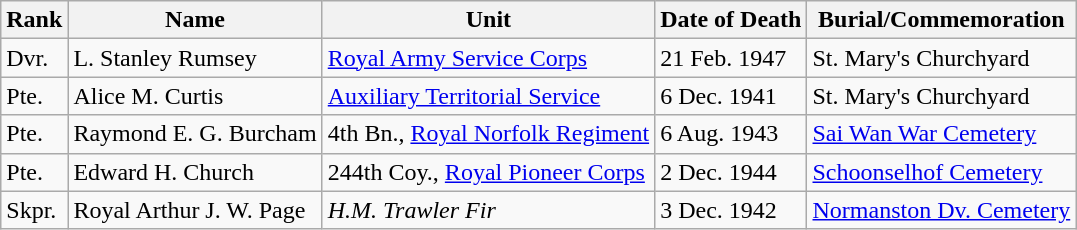<table class="wikitable">
<tr>
<th>Rank</th>
<th>Name</th>
<th>Unit</th>
<th>Date of Death</th>
<th>Burial/Commemoration</th>
</tr>
<tr>
<td>Dvr.</td>
<td>L. Stanley Rumsey</td>
<td><a href='#'>Royal Army Service Corps</a></td>
<td>21 Feb. 1947</td>
<td>St. Mary's Churchyard</td>
</tr>
<tr>
<td>Pte.</td>
<td>Alice M. Curtis</td>
<td><a href='#'>Auxiliary Territorial Service</a></td>
<td>6 Dec. 1941</td>
<td>St. Mary's Churchyard</td>
</tr>
<tr>
<td>Pte.</td>
<td>Raymond E. G. Burcham</td>
<td>4th Bn., <a href='#'>Royal Norfolk Regiment</a></td>
<td>6 Aug. 1943</td>
<td><a href='#'>Sai Wan War Cemetery</a></td>
</tr>
<tr>
<td>Pte.</td>
<td>Edward H. Church</td>
<td>244th Coy., <a href='#'>Royal Pioneer Corps</a></td>
<td>2 Dec. 1944</td>
<td><a href='#'>Schoonselhof Cemetery</a></td>
</tr>
<tr>
<td>Skpr.</td>
<td>Royal Arthur J. W. Page</td>
<td><em>H.M. Trawler Fir</em></td>
<td>3 Dec. 1942</td>
<td><a href='#'>Normanston Dv. Cemetery</a></td>
</tr>
</table>
